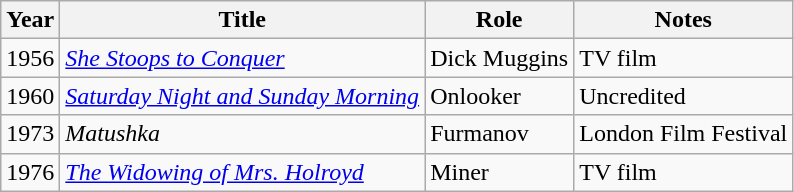<table class="wikitable">
<tr>
<th>Year</th>
<th>Title</th>
<th>Role</th>
<th>Notes</th>
</tr>
<tr>
<td>1956</td>
<td><em><a href='#'>She Stoops to Conquer</a></em></td>
<td>Dick Muggins</td>
<td>TV film</td>
</tr>
<tr>
<td>1960</td>
<td><em><a href='#'>Saturday Night and Sunday Morning</a></em></td>
<td>Onlooker</td>
<td>Uncredited</td>
</tr>
<tr>
<td>1973</td>
<td><em>Matushka</em></td>
<td>Furmanov</td>
<td>London Film Festival</td>
</tr>
<tr>
<td>1976</td>
<td><em><a href='#'>The Widowing of Mrs. Holroyd</a></em></td>
<td>Miner</td>
<td>TV film</td>
</tr>
</table>
